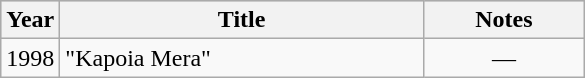<table class="wikitable"|width=100%>
<tr style="background:#ccc; text-align:center;">
<th style="width:20px;">Year</th>
<th style="width:235px;">Title</th>
<th style="width:100px;">Notes</th>
</tr>
<tr text-align:center;">
<td align="left">1998</td>
<td align="left">"Kapoia Mera"</td>
<td style="text-align:center;">—</td>
</tr>
</table>
